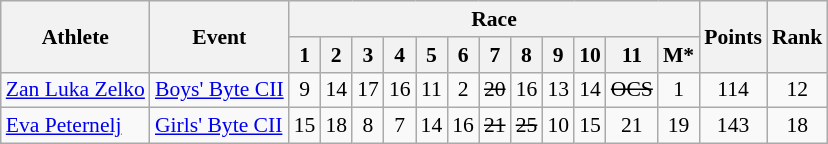<table class="wikitable" border="1" style="font-size:90%">
<tr>
<th rowspan=2>Athlete</th>
<th rowspan=2>Event</th>
<th colspan=12>Race</th>
<th rowspan=2>Points</th>
<th rowspan=2>Rank</th>
</tr>
<tr>
<th>1</th>
<th>2</th>
<th>3</th>
<th>4</th>
<th>5</th>
<th>6</th>
<th>7</th>
<th>8</th>
<th>9</th>
<th>10</th>
<th>11</th>
<th>M*</th>
</tr>
<tr>
<td><a href='#'>Zan Luka Zelko</a></td>
<td><a href='#'>Boys' Byte CII</a></td>
<td align=center>9</td>
<td align=center>14</td>
<td align=center>17</td>
<td align=center>16</td>
<td align=center>11</td>
<td align=center>2</td>
<td align=center><s>20</s></td>
<td align=center>16</td>
<td align=center>13</td>
<td align=center>14</td>
<td align=center><s>OCS</s></td>
<td align=center>1</td>
<td align=center>114</td>
<td align=center>12</td>
</tr>
<tr>
<td><a href='#'>Eva Peternelj</a></td>
<td><a href='#'>Girls' Byte CII</a></td>
<td align=center>15</td>
<td align=center>18</td>
<td align=center>8</td>
<td align=center>7</td>
<td align=center>14</td>
<td align=center>16</td>
<td align=center><s>21</s></td>
<td align=center><s>25</s></td>
<td align=center>10</td>
<td align=center>15</td>
<td align=center>21</td>
<td align=center>19</td>
<td align=center>143</td>
<td align=center>18</td>
</tr>
</table>
